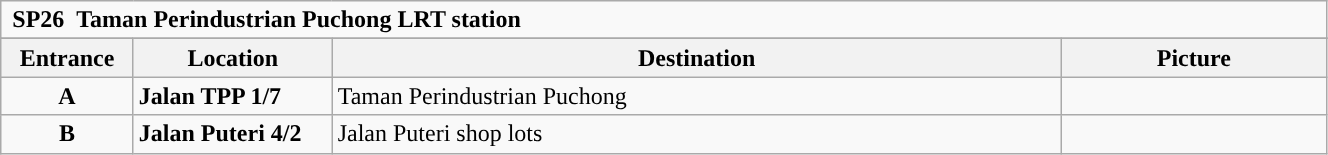<table class="wikitable" style="width:70%">
<tr>
<td colspan=4 bgcolor=><span> <strong>SP26</strong> </span>  <strong>Taman Perindustrian Puchong LRT station</strong></td>
</tr>
<tr>
</tr>
<tr>
<th style="width:10%">Entrance</th>
<th style="width:15%">Location</th>
<th style="width:55%">Destination</th>
<th style="width:20%;">Picture</th>
</tr>
<tr>
<td align="center"><strong><span>A</span></strong></td>
<td><strong>Jalan TPP 1/7</strong></td>
<td>Taman Perindustrian Puchong</td>
<td></td>
</tr>
<tr>
<td align="center"><strong><span>B</span></strong></td>
<td><strong>Jalan Puteri 4/2</strong></td>
<td>Jalan Puteri shop lots</td>
<td></td>
</tr>
</table>
